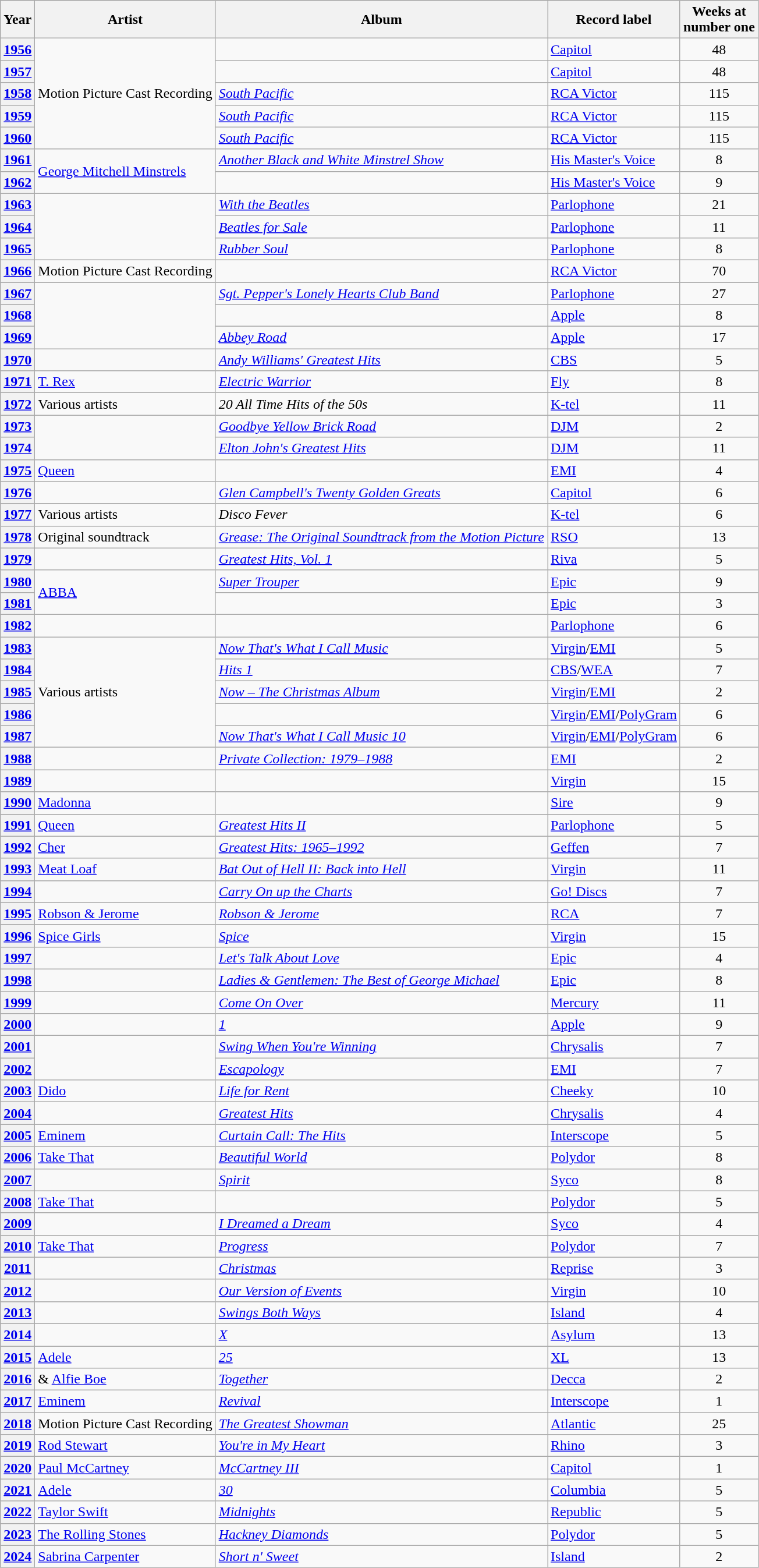<table class="wikitable plainrowheaders sortable">
<tr>
<th scope=col>Year</th>
<th scope=col>Artist</th>
<th scope=col>Album</th>
<th scope=col>Record label</th>
<th scope=col>Weeks at<br>number one</th>
</tr>
<tr>
<th scope=row style="text-align:center;"><a href='#'>1956</a></th>
<td rowspan="5">Motion Picture Cast Recording</td>
<td><em></em></td>
<td><a href='#'>Capitol</a></td>
<td align=center>48</td>
</tr>
<tr>
<th scope=row style="text-align:center;"><a href='#'>1957</a></th>
<td><em></em></td>
<td><a href='#'>Capitol</a></td>
<td align=center>48</td>
</tr>
<tr>
<th scope=row style="text-align:center;"><a href='#'>1958</a></th>
<td><em><a href='#'>South Pacific</a></em></td>
<td><a href='#'>RCA Victor</a></td>
<td align=center>115</td>
</tr>
<tr>
<th scope=row style="text-align:center;"><a href='#'>1959</a></th>
<td><em><a href='#'>South Pacific</a></em></td>
<td><a href='#'>RCA Victor</a></td>
<td align=center>115</td>
</tr>
<tr>
<th scope=row style="text-align:center;"><a href='#'>1960</a></th>
<td><em><a href='#'>South Pacific</a></em></td>
<td><a href='#'>RCA Victor</a></td>
<td align=center>115</td>
</tr>
<tr>
<th scope=row style="text-align:center;"><a href='#'>1961</a></th>
<td rowspan="2"><a href='#'>George Mitchell Minstrels</a></td>
<td><em><a href='#'>Another Black and White Minstrel Show</a></em></td>
<td><a href='#'>His Master's Voice</a></td>
<td align=center>8</td>
</tr>
<tr>
<th scope=row style="text-align:center;"><a href='#'>1962</a></th>
<td><em></em></td>
<td><a href='#'>His Master's Voice</a></td>
<td align=center>9</td>
</tr>
<tr>
<th scope=row style="text-align:center;"><a href='#'>1963</a></th>
<td rowspan="3"></td>
<td><em><a href='#'>With the Beatles</a></em></td>
<td><a href='#'>Parlophone</a></td>
<td align=center>21</td>
</tr>
<tr>
<th scope=row style="text-align:center;"><a href='#'>1964</a></th>
<td><em><a href='#'>Beatles for Sale</a></em></td>
<td><a href='#'>Parlophone</a></td>
<td align=center>11</td>
</tr>
<tr>
<th scope=row style="text-align:center;"><a href='#'>1965</a></th>
<td><em><a href='#'>Rubber Soul</a></em></td>
<td><a href='#'>Parlophone</a></td>
<td align=center>8</td>
</tr>
<tr>
<th scope=row style="text-align:center;"><a href='#'>1966</a></th>
<td>Motion Picture Cast Recording</td>
<td><em></em></td>
<td><a href='#'>RCA Victor</a></td>
<td align=center>70</td>
</tr>
<tr>
<th scope=row style="text-align:center;"><a href='#'>1967</a></th>
<td rowspan="3"></td>
<td><em><a href='#'>Sgt. Pepper's Lonely Hearts Club Band</a></em></td>
<td><a href='#'>Parlophone</a></td>
<td align=center>27</td>
</tr>
<tr>
<th scope=row style="text-align:center;"><a href='#'>1968</a></th>
<td><em></em></td>
<td><a href='#'>Apple</a></td>
<td align=center>8</td>
</tr>
<tr>
<th scope=row style="text-align:center;"><a href='#'>1969</a></th>
<td><em><a href='#'>Abbey Road</a></em></td>
<td><a href='#'>Apple</a></td>
<td align=center>17</td>
</tr>
<tr>
<th scope=row style="text-align:center;"><a href='#'>1970</a></th>
<td></td>
<td><em><a href='#'>Andy Williams' Greatest Hits</a></em></td>
<td><a href='#'>CBS</a></td>
<td align=center>5</td>
</tr>
<tr>
<th scope=row style="text-align:center;"><a href='#'>1971</a></th>
<td><a href='#'>T. Rex</a></td>
<td><em><a href='#'>Electric Warrior</a></em></td>
<td><a href='#'>Fly</a></td>
<td align=center>8</td>
</tr>
<tr>
<th scope=row style="text-align:center;"><a href='#'>1972</a></th>
<td>Various artists</td>
<td><em>20 All Time Hits of the 50s</em></td>
<td><a href='#'>K-tel</a></td>
<td align=center>11</td>
</tr>
<tr>
<th scope=row style="text-align:center;"><a href='#'>1973</a></th>
<td rowspan="2"></td>
<td><em><a href='#'>Goodbye Yellow Brick Road</a></em></td>
<td><a href='#'>DJM</a></td>
<td align=center>2</td>
</tr>
<tr>
<th scope=row style="text-align:center;"><a href='#'>1974</a></th>
<td><em><a href='#'>Elton John's Greatest Hits</a></em></td>
<td><a href='#'>DJM</a></td>
<td align=center>11</td>
</tr>
<tr>
<th scope=row style="text-align:center;"><a href='#'>1975</a></th>
<td><a href='#'>Queen</a></td>
<td><em></em></td>
<td><a href='#'>EMI</a></td>
<td align=center>4</td>
</tr>
<tr>
<th scope=row style="text-align:center;"><a href='#'>1976</a></th>
<td></td>
<td><em><a href='#'>Glen Campbell's Twenty Golden Greats</a></em></td>
<td><a href='#'>Capitol</a></td>
<td align=center>6</td>
</tr>
<tr>
<th scope=row style="text-align:center;"><a href='#'>1977</a></th>
<td>Various artists</td>
<td><em>Disco Fever</em></td>
<td><a href='#'>K-tel</a></td>
<td align=center>6</td>
</tr>
<tr>
<th scope=row style="text-align:center;"><a href='#'>1978</a></th>
<td>Original soundtrack</td>
<td><em><a href='#'>Grease: The Original Soundtrack from the Motion Picture</a></em></td>
<td><a href='#'>RSO</a></td>
<td align=center>13</td>
</tr>
<tr>
<th scope=row style="text-align:center;"><a href='#'>1979</a></th>
<td></td>
<td><em><a href='#'>Greatest Hits, Vol. 1</a></em></td>
<td><a href='#'>Riva</a></td>
<td align=center>5</td>
</tr>
<tr>
<th scope=row style="text-align:center;"><a href='#'>1980</a></th>
<td rowspan="2"><a href='#'>ABBA</a></td>
<td><em><a href='#'>Super Trouper</a></em></td>
<td><a href='#'>Epic</a></td>
<td align=center>9</td>
</tr>
<tr>
<th scope=row style="text-align:center;"><a href='#'>1981</a></th>
<td><em></em></td>
<td><a href='#'>Epic</a></td>
<td align=center>3</td>
</tr>
<tr>
<th scope=row style="text-align:center;"><a href='#'>1982</a></th>
<td></td>
<td><em></em></td>
<td><a href='#'>Parlophone</a></td>
<td align=center>6</td>
</tr>
<tr>
<th scope=row style="text-align:center;"><a href='#'>1983</a></th>
<td rowspan="5">Various artists</td>
<td><em><a href='#'>Now That's What I Call Music</a></em></td>
<td><a href='#'>Virgin</a>/<a href='#'>EMI</a></td>
<td align=center>5</td>
</tr>
<tr>
<th scope=row style="text-align:center;"><a href='#'>1984</a></th>
<td><em><a href='#'>Hits 1</a></em></td>
<td><a href='#'>CBS</a>/<a href='#'>WEA</a></td>
<td align=center>7</td>
</tr>
<tr>
<th scope=row style="text-align:center;"><a href='#'>1985</a></th>
<td><em><a href='#'>Now – The Christmas Album</a></em></td>
<td><a href='#'>Virgin</a>/<a href='#'>EMI</a></td>
<td align=center>2</td>
</tr>
<tr>
<th scope=row style="text-align:center;"><a href='#'>1986</a></th>
<td></td>
<td><a href='#'>Virgin</a>/<a href='#'>EMI</a>/<a href='#'>PolyGram</a></td>
<td align=center>6</td>
</tr>
<tr>
<th scope=row style="text-align:center;"><a href='#'>1987</a></th>
<td><em><a href='#'>Now That's What I Call Music 10</a></em></td>
<td><a href='#'>Virgin</a>/<a href='#'>EMI</a>/<a href='#'>PolyGram</a></td>
<td align=center>6</td>
</tr>
<tr>
<th scope=row style="text-align:center;"><a href='#'>1988</a></th>
<td></td>
<td><em><a href='#'>Private Collection: 1979–1988</a></em></td>
<td><a href='#'>EMI</a></td>
<td align=center>2</td>
</tr>
<tr>
<th scope=row style="text-align:center;"><a href='#'>1989</a></th>
<td></td>
<td></td>
<td><a href='#'>Virgin</a></td>
<td align=center>15</td>
</tr>
<tr>
<th scope=row style="text-align:center;"><a href='#'>1990</a></th>
<td><a href='#'>Madonna</a></td>
<td><em></em></td>
<td><a href='#'>Sire</a></td>
<td align=center>9</td>
</tr>
<tr>
<th scope=row style="text-align:center;"><a href='#'>1991</a></th>
<td><a href='#'>Queen</a></td>
<td><em><a href='#'>Greatest Hits II</a></em></td>
<td><a href='#'>Parlophone</a></td>
<td align=center>5</td>
</tr>
<tr>
<th scope=row style="text-align:center;"><a href='#'>1992</a></th>
<td><a href='#'>Cher</a></td>
<td><em><a href='#'>Greatest Hits: 1965–1992</a></em></td>
<td><a href='#'>Geffen</a></td>
<td align=center>7</td>
</tr>
<tr>
<th scope=row style="text-align:center;"><a href='#'>1993</a></th>
<td><a href='#'>Meat Loaf</a></td>
<td><em><a href='#'>Bat Out of Hell II: Back into Hell</a></em></td>
<td><a href='#'>Virgin</a></td>
<td align=center>11</td>
</tr>
<tr>
<th scope=row style="text-align:center;"><a href='#'>1994</a></th>
<td></td>
<td><em><a href='#'>Carry On up the Charts</a></em></td>
<td><a href='#'>Go! Discs</a></td>
<td align=center>7</td>
</tr>
<tr>
<th scope=row style="text-align:center;"><a href='#'>1995</a></th>
<td><a href='#'>Robson & Jerome</a></td>
<td><em><a href='#'>Robson & Jerome</a></em></td>
<td><a href='#'>RCA</a></td>
<td align=center>7</td>
</tr>
<tr>
<th scope=row style="text-align:center;"><a href='#'>1996</a></th>
<td><a href='#'>Spice Girls</a></td>
<td><em><a href='#'>Spice</a></em></td>
<td><a href='#'>Virgin</a></td>
<td align=center>15</td>
</tr>
<tr>
<th scope=row style="text-align:center;"><a href='#'>1997</a></th>
<td></td>
<td><em><a href='#'>Let's Talk About Love</a></em></td>
<td><a href='#'>Epic</a></td>
<td align=center>4</td>
</tr>
<tr>
<th scope=row style="text-align:center;"><a href='#'>1998</a></th>
<td></td>
<td><em><a href='#'>Ladies & Gentlemen: The Best of George Michael</a></em></td>
<td><a href='#'>Epic</a></td>
<td align=center>8</td>
</tr>
<tr>
<th scope=row style="text-align:center;"><a href='#'>1999</a></th>
<td></td>
<td><em><a href='#'>Come On Over</a></em></td>
<td><a href='#'>Mercury</a></td>
<td align=center>11</td>
</tr>
<tr>
<th scope=row style="text-align:center;"><a href='#'>2000</a></th>
<td></td>
<td><em><a href='#'>1</a></em></td>
<td><a href='#'>Apple</a></td>
<td align=center>9</td>
</tr>
<tr>
<th scope=row style="text-align:center;"><a href='#'>2001</a></th>
<td rowspan="2"></td>
<td><em><a href='#'>Swing When You're Winning</a></em></td>
<td><a href='#'>Chrysalis</a></td>
<td align=center>7</td>
</tr>
<tr>
<th scope=row style="text-align:center;"><a href='#'>2002</a></th>
<td><em><a href='#'>Escapology</a></em></td>
<td><a href='#'>EMI</a></td>
<td align=center>7</td>
</tr>
<tr>
<th scope=row style="text-align:center;"><a href='#'>2003</a></th>
<td><a href='#'>Dido</a></td>
<td><em><a href='#'>Life for Rent</a></em></td>
<td><a href='#'>Cheeky</a></td>
<td align=center>10</td>
</tr>
<tr>
<th scope=row style="text-align:center;"><a href='#'>2004</a></th>
<td></td>
<td><em><a href='#'>Greatest Hits</a></em></td>
<td><a href='#'>Chrysalis</a></td>
<td align=center>4</td>
</tr>
<tr>
<th scope=row style="text-align:center;"><a href='#'>2005</a></th>
<td><a href='#'>Eminem</a></td>
<td><em><a href='#'>Curtain Call: The Hits</a></em></td>
<td><a href='#'>Interscope</a></td>
<td align=center>5</td>
</tr>
<tr>
<th scope=row style="text-align:center;"><a href='#'>2006</a></th>
<td><a href='#'>Take That</a></td>
<td><em><a href='#'>Beautiful World</a></em></td>
<td><a href='#'>Polydor</a></td>
<td align=center>8</td>
</tr>
<tr>
<th scope=row style="text-align:center;"><a href='#'>2007</a></th>
<td></td>
<td><em><a href='#'>Spirit</a></em></td>
<td><a href='#'>Syco</a></td>
<td align=center>8</td>
</tr>
<tr>
<th scope=row style="text-align:center;"><a href='#'>2008</a></th>
<td><a href='#'>Take That</a></td>
<td><em></em></td>
<td><a href='#'>Polydor</a></td>
<td align=center>5</td>
</tr>
<tr>
<th scope=row style="text-align:center;"><a href='#'>2009</a></th>
<td></td>
<td><em><a href='#'>I Dreamed a Dream</a></em></td>
<td><a href='#'>Syco</a></td>
<td align=center>4</td>
</tr>
<tr>
<th scope=row style="text-align:center;"><a href='#'>2010</a></th>
<td><a href='#'>Take That</a></td>
<td><em><a href='#'>Progress</a></em></td>
<td><a href='#'>Polydor</a></td>
<td align=center>7</td>
</tr>
<tr>
<th scope=row style="text-align:center;"><a href='#'>2011</a></th>
<td></td>
<td><em><a href='#'>Christmas</a></em></td>
<td><a href='#'>Reprise</a></td>
<td align=center>3</td>
</tr>
<tr>
<th scope=row style="text-align:center;"><a href='#'>2012</a></th>
<td></td>
<td><em><a href='#'>Our Version of Events</a></em></td>
<td><a href='#'>Virgin</a></td>
<td align=center>10</td>
</tr>
<tr>
<th scope=row style="text-align:center;"><a href='#'>2013</a></th>
<td></td>
<td><em><a href='#'>Swings Both Ways</a></em></td>
<td><a href='#'>Island</a></td>
<td align=center>4</td>
</tr>
<tr>
<th scope=row style="text-align:center;"><a href='#'>2014</a></th>
<td></td>
<td><em><a href='#'>X</a></em></td>
<td><a href='#'>Asylum</a></td>
<td align=center>13</td>
</tr>
<tr>
<th scope=row style="text-align:center;"><a href='#'>2015</a></th>
<td><a href='#'>Adele</a></td>
<td><em><a href='#'>25</a></em></td>
<td><a href='#'>XL</a></td>
<td align=center>13</td>
</tr>
<tr>
<th scope=row style="text-align:center;"><a href='#'>2016</a></th>
<td> & <a href='#'>Alfie Boe</a></td>
<td><em><a href='#'>Together</a></em></td>
<td><a href='#'>Decca</a></td>
<td align=center>2</td>
</tr>
<tr>
<th scope=row style="text-align:center;"><a href='#'>2017</a></th>
<td><a href='#'>Eminem</a></td>
<td><em><a href='#'>Revival</a></em></td>
<td><a href='#'>Interscope</a></td>
<td align=center>1</td>
</tr>
<tr>
<th scope=row style="text-align:center;"><a href='#'>2018</a></th>
<td>Motion Picture Cast Recording</td>
<td><em><a href='#'>The Greatest Showman</a></em></td>
<td><a href='#'>Atlantic</a></td>
<td align=center>25</td>
</tr>
<tr>
<th scope=row style="text-align:center;"><a href='#'>2019</a></th>
<td><a href='#'>Rod Stewart</a></td>
<td><em><a href='#'>You're in My Heart</a></em></td>
<td><a href='#'>Rhino</a></td>
<td align=center>3</td>
</tr>
<tr>
<th scope=row style="text-align:center;"><a href='#'>2020</a></th>
<td><a href='#'>Paul McCartney</a></td>
<td><em><a href='#'>McCartney III</a></em></td>
<td><a href='#'>Capitol</a></td>
<td align=center>1</td>
</tr>
<tr>
<th scope=row style="text-align:center;"><a href='#'>2021</a></th>
<td><a href='#'>Adele</a></td>
<td><em><a href='#'>30</a></em></td>
<td><a href='#'>Columbia</a></td>
<td align=center>5</td>
</tr>
<tr>
<th scope=row style="text-align:center;"><a href='#'>2022</a></th>
<td><a href='#'>Taylor Swift</a></td>
<td><em><a href='#'>Midnights</a></em></td>
<td><a href='#'>Republic</a></td>
<td align=center>5</td>
</tr>
<tr>
<th scope=row style="text-align:center;"><a href='#'>2023</a></th>
<td><a href='#'>The Rolling Stones</a></td>
<td><em><a href='#'>Hackney Diamonds</a></em></td>
<td><a href='#'>Polydor</a></td>
<td align=center>5</td>
</tr>
<tr>
<th scope=row style="text-align:center;"><a href='#'>2024</a></th>
<td><a href='#'>Sabrina Carpenter</a></td>
<td><em><a href='#'>Short n' Sweet</a></em></td>
<td><a href='#'>Island</a></td>
<td align=center>2</td>
</tr>
</table>
